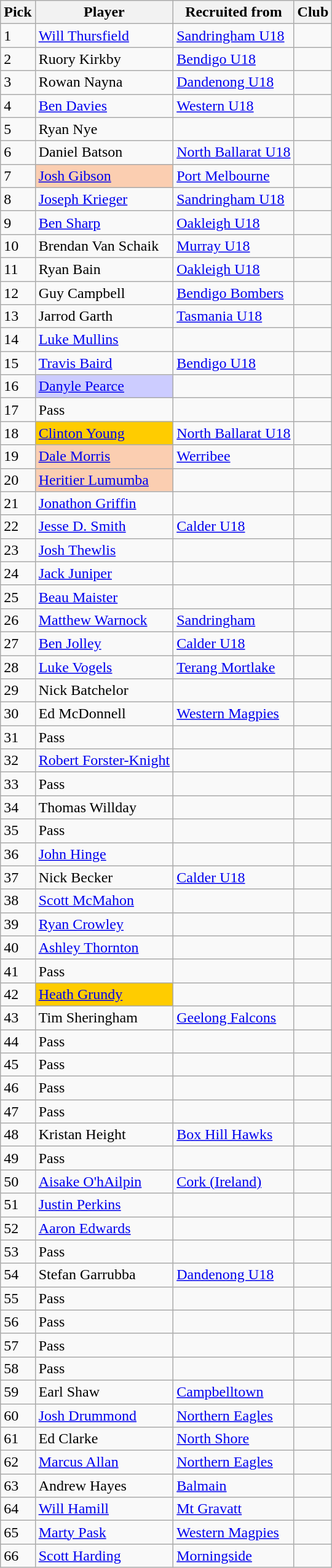<table class="wikitable sortable">
<tr>
<th>Pick</th>
<th>Player</th>
<th>Recruited from</th>
<th>Club</th>
</tr>
<tr>
<td>1</td>
<td><a href='#'>Will Thursfield</a></td>
<td><a href='#'>Sandringham U18</a></td>
<td></td>
</tr>
<tr>
<td>2</td>
<td>Ruory Kirkby</td>
<td><a href='#'>Bendigo U18</a></td>
<td></td>
</tr>
<tr>
<td>3</td>
<td>Rowan Nayna</td>
<td><a href='#'>Dandenong U18</a></td>
<td></td>
</tr>
<tr>
<td>4</td>
<td><a href='#'>Ben Davies</a></td>
<td><a href='#'>Western U18</a></td>
<td></td>
</tr>
<tr>
<td>5</td>
<td>Ryan Nye</td>
<td></td>
<td></td>
</tr>
<tr>
<td>6</td>
<td>Daniel Batson</td>
<td><a href='#'>North Ballarat U18</a></td>
<td></td>
</tr>
<tr>
<td>7</td>
<td bgcolor="#FBCEB1"><a href='#'>Josh Gibson</a></td>
<td><a href='#'>Port Melbourne</a></td>
<td></td>
</tr>
<tr>
<td>8</td>
<td><a href='#'>Joseph Krieger</a></td>
<td><a href='#'>Sandringham U18</a></td>
<td></td>
</tr>
<tr>
<td>9</td>
<td><a href='#'>Ben Sharp</a></td>
<td><a href='#'>Oakleigh U18</a></td>
<td></td>
</tr>
<tr>
<td>10</td>
<td>Brendan Van Schaik</td>
<td><a href='#'>Murray U18</a></td>
<td></td>
</tr>
<tr>
<td>11</td>
<td>Ryan Bain</td>
<td><a href='#'>Oakleigh U18</a></td>
<td></td>
</tr>
<tr>
<td>12</td>
<td>Guy Campbell</td>
<td><a href='#'>Bendigo Bombers</a></td>
<td></td>
</tr>
<tr>
<td>13</td>
<td>Jarrod Garth</td>
<td><a href='#'>Tasmania U18</a></td>
<td></td>
</tr>
<tr>
<td>14</td>
<td><a href='#'>Luke Mullins</a></td>
<td></td>
<td></td>
</tr>
<tr>
<td>15</td>
<td><a href='#'>Travis Baird</a></td>
<td><a href='#'>Bendigo U18</a></td>
<td></td>
</tr>
<tr>
<td>16</td>
<td bgcolor="#CCCCFF"><a href='#'>Danyle Pearce</a></td>
<td></td>
<td></td>
</tr>
<tr>
<td>17</td>
<td>Pass</td>
<td></td>
<td></td>
</tr>
<tr>
<td>18</td>
<td bgcolor="#FFCC00"><a href='#'>Clinton Young</a></td>
<td><a href='#'>North Ballarat U18</a></td>
<td></td>
</tr>
<tr>
<td>19</td>
<td bgcolor="#FBCEB1"><a href='#'>Dale Morris</a></td>
<td><a href='#'>Werribee</a></td>
<td></td>
</tr>
<tr>
<td>20</td>
<td bgcolor="#FBCEB1"><a href='#'>Heritier Lumumba</a></td>
<td></td>
<td></td>
</tr>
<tr>
<td>21</td>
<td><a href='#'>Jonathon Griffin</a></td>
<td></td>
<td></td>
</tr>
<tr>
<td>22</td>
<td><a href='#'>Jesse D. Smith</a></td>
<td><a href='#'>Calder U18</a></td>
<td></td>
</tr>
<tr>
<td>23</td>
<td><a href='#'>Josh Thewlis</a></td>
<td></td>
<td></td>
</tr>
<tr>
<td>24</td>
<td><a href='#'>Jack Juniper</a></td>
<td></td>
<td></td>
</tr>
<tr>
<td>25</td>
<td><a href='#'>Beau Maister</a></td>
<td></td>
<td></td>
</tr>
<tr>
<td>26</td>
<td><a href='#'>Matthew Warnock</a></td>
<td><a href='#'>Sandringham</a></td>
<td></td>
</tr>
<tr>
<td>27</td>
<td><a href='#'>Ben Jolley</a></td>
<td><a href='#'>Calder U18</a></td>
<td></td>
</tr>
<tr>
<td>28</td>
<td><a href='#'>Luke Vogels</a></td>
<td><a href='#'>Terang Mortlake</a></td>
<td></td>
</tr>
<tr>
<td>29</td>
<td>Nick Batchelor</td>
<td></td>
<td></td>
</tr>
<tr>
<td>30</td>
<td>Ed McDonnell</td>
<td><a href='#'>Western Magpies</a></td>
<td></td>
</tr>
<tr>
<td>31</td>
<td>Pass</td>
<td></td>
<td></td>
</tr>
<tr>
<td>32</td>
<td><a href='#'>Robert Forster-Knight</a></td>
<td></td>
<td></td>
</tr>
<tr>
<td>33</td>
<td>Pass</td>
<td></td>
<td></td>
</tr>
<tr>
<td>34</td>
<td>Thomas Willday</td>
<td></td>
<td></td>
</tr>
<tr>
<td>35</td>
<td>Pass</td>
<td></td>
<td></td>
</tr>
<tr>
<td>36</td>
<td><a href='#'>John Hinge</a></td>
<td></td>
<td></td>
</tr>
<tr>
<td>37</td>
<td>Nick Becker</td>
<td><a href='#'>Calder U18</a></td>
<td></td>
</tr>
<tr>
<td>38</td>
<td><a href='#'>Scott McMahon</a></td>
<td></td>
<td></td>
</tr>
<tr>
<td>39</td>
<td><a href='#'>Ryan Crowley</a></td>
<td></td>
<td></td>
</tr>
<tr>
<td>40</td>
<td><a href='#'>Ashley Thornton</a></td>
<td></td>
<td></td>
</tr>
<tr>
<td>41</td>
<td>Pass</td>
<td></td>
<td></td>
</tr>
<tr>
<td>42</td>
<td bgcolor="#FFCC00"><a href='#'>Heath Grundy</a></td>
<td></td>
<td></td>
</tr>
<tr>
<td>43</td>
<td>Tim Sheringham</td>
<td><a href='#'>Geelong Falcons</a></td>
<td></td>
</tr>
<tr>
<td>44</td>
<td>Pass</td>
<td></td>
<td></td>
</tr>
<tr>
<td>45</td>
<td>Pass</td>
<td></td>
<td></td>
</tr>
<tr>
<td>46</td>
<td>Pass</td>
<td></td>
<td></td>
</tr>
<tr>
<td>47</td>
<td>Pass</td>
<td></td>
<td></td>
</tr>
<tr>
<td>48</td>
<td>Kristan Height</td>
<td><a href='#'>Box Hill Hawks</a></td>
<td></td>
</tr>
<tr>
<td>49</td>
<td>Pass</td>
<td></td>
<td></td>
</tr>
<tr>
<td>50</td>
<td><a href='#'>Aisake O'hAilpin</a></td>
<td><a href='#'>Cork (Ireland)</a></td>
<td></td>
</tr>
<tr>
<td>51</td>
<td><a href='#'>Justin Perkins</a></td>
<td></td>
<td></td>
</tr>
<tr>
<td>52</td>
<td><a href='#'>Aaron Edwards</a></td>
<td></td>
<td></td>
</tr>
<tr>
<td>53</td>
<td>Pass</td>
<td></td>
<td></td>
</tr>
<tr>
<td>54</td>
<td>Stefan Garrubba</td>
<td><a href='#'>Dandenong U18</a></td>
<td></td>
</tr>
<tr>
<td>55</td>
<td>Pass</td>
<td></td>
<td></td>
</tr>
<tr>
<td>56</td>
<td>Pass</td>
<td></td>
<td></td>
</tr>
<tr>
<td>57</td>
<td>Pass</td>
<td></td>
<td></td>
</tr>
<tr>
<td>58</td>
<td>Pass</td>
<td></td>
<td></td>
</tr>
<tr>
<td>59</td>
<td>Earl Shaw</td>
<td><a href='#'>Campbelltown</a></td>
<td></td>
</tr>
<tr>
<td>60</td>
<td><a href='#'>Josh Drummond</a></td>
<td><a href='#'>Northern Eagles</a></td>
<td></td>
</tr>
<tr>
<td>61</td>
<td>Ed Clarke</td>
<td><a href='#'>North Shore</a></td>
<td></td>
</tr>
<tr>
<td>62</td>
<td><a href='#'>Marcus Allan</a></td>
<td><a href='#'>Northern Eagles</a></td>
<td></td>
</tr>
<tr>
<td>63</td>
<td>Andrew Hayes</td>
<td><a href='#'>Balmain</a></td>
<td></td>
</tr>
<tr>
<td>64</td>
<td><a href='#'>Will Hamill</a></td>
<td><a href='#'>Mt Gravatt</a></td>
<td></td>
</tr>
<tr>
<td>65</td>
<td><a href='#'>Marty Pask</a></td>
<td><a href='#'>Western Magpies</a></td>
<td></td>
</tr>
<tr>
<td>66</td>
<td><a href='#'>Scott Harding</a></td>
<td><a href='#'>Morningside</a></td>
<td></td>
</tr>
</table>
